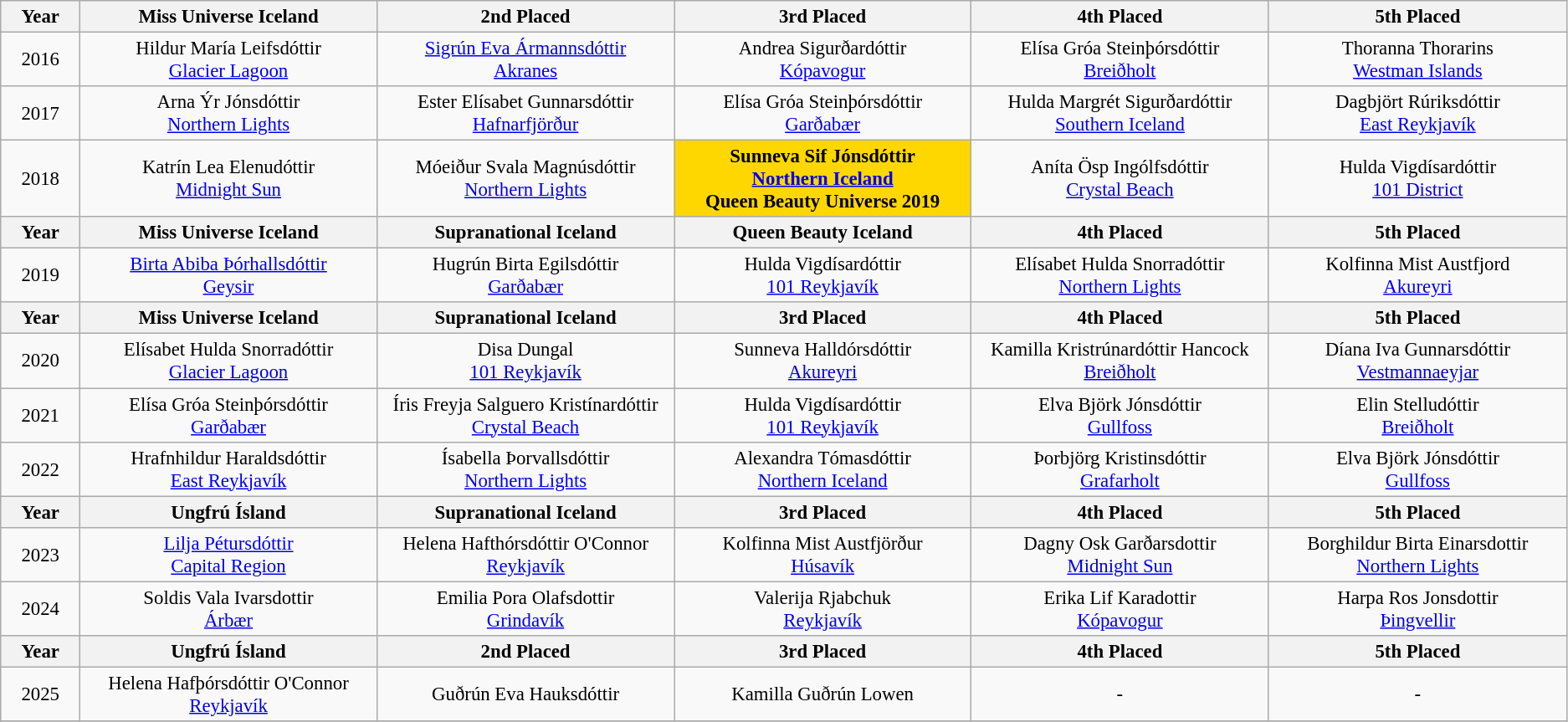<table class="wikitable sortable" style="font-size: 95%; text-align:center">
<tr>
<th width="60">Year</th>
<th width="250">Miss Universe Iceland</th>
<th width="250">2nd Placed</th>
<th width="250">3rd Placed</th>
<th width="250">4th Placed</th>
<th width="250">5th Placed</th>
</tr>
<tr>
<td>2016</td>
<td>Hildur María Leifsdóttir<br><a href='#'>Glacier Lagoon</a></td>
<td><a href='#'>Sigrún Eva Ármannsdóttir</a><br><a href='#'>Akranes</a></td>
<td>Andrea Sigurðardóttir<br><a href='#'>Kópavogur</a></td>
<td>Elísa Gróa Steinþórsdóttir<br><a href='#'>Breiðholt</a></td>
<td>Thoranna Thorarins<br><a href='#'>Westman Islands</a></td>
</tr>
<tr>
<td>2017</td>
<td>Arna Ýr Jónsdóttir<br><a href='#'>Northern Lights</a></td>
<td>Ester Elísabet Gunnarsdóttir<br><a href='#'>Hafnarfjörður</a></td>
<td>Elísa Gróa Steinþórsdóttir<br><a href='#'>Garðabær</a></td>
<td>Hulda Margrét Sigurðardóttir<br><a href='#'>Southern Iceland</a></td>
<td>Dagbjört Rúriksdóttir<br><a href='#'>East Reykjavík</a></td>
</tr>
<tr>
<td>2018</td>
<td>Katrín Lea Elenudóttir<br><a href='#'>Midnight Sun</a></td>
<td>Móeiður Svala Magnúsdóttir<br><a href='#'>Northern Lights</a></td>
<td style="background:GOLD;"><strong>Sunneva Sif Jónsdóttir<br> <a href='#'>Northern Iceland</a><br>Queen Beauty Universe 2019</strong></td>
<td>Aníta Ösp Ingólfsdóttir<br><a href='#'>Crystal Beach</a></td>
<td>Hulda Vigdísardóttir<br><a href='#'>101 District</a></td>
</tr>
<tr>
<th width="60">Year</th>
<th width="250">Miss Universe Iceland</th>
<th width="250">Supranational Iceland</th>
<th width="250">Queen Beauty Iceland</th>
<th width="250">4th Placed</th>
<th width="250">5th Placed</th>
</tr>
<tr>
<td>2019</td>
<td><a href='#'>Birta Abiba Þórhallsdóttir</a><br><a href='#'>Geysir</a></td>
<td>Hugrún Birta Egilsdóttir<br><a href='#'>Garðabær</a></td>
<td>Hulda Vigdísardóttir<br><a href='#'>101 Reykjavík</a></td>
<td>Elísabet Hulda Snorradóttir<br><a href='#'>Northern Lights</a></td>
<td>Kolfinna Mist Austfjord<br><a href='#'>Akureyri</a></td>
</tr>
<tr>
<th width="60">Year</th>
<th width="250">Miss Universe Iceland</th>
<th width="250">Supranational Iceland</th>
<th width="250">3rd Placed</th>
<th width="250">4th Placed</th>
<th width="250">5th Placed</th>
</tr>
<tr>
<td>2020</td>
<td>Elísabet Hulda Snorradóttir<br><a href='#'>Glacier Lagoon</a></td>
<td>Disa Dungal<br><a href='#'>101 Reykjavík</a></td>
<td>Sunneva Halldórsdóttir<br><a href='#'>Akureyri</a></td>
<td>Kamilla Kristrúnardóttir Hancock<br><a href='#'>Breiðholt</a></td>
<td>Díana Iva Gunnarsdóttir<br><a href='#'>Vestmannaeyjar</a></td>
</tr>
<tr>
<td>2021</td>
<td>Elísa Gróa Steinþórsdóttir<br><a href='#'>Garðabær</a></td>
<td>Íris Freyja Salguero Kristínardóttir<br><a href='#'>Crystal Beach</a></td>
<td>Hulda Vigdísardóttir<br><a href='#'>101 Reykjavík</a></td>
<td>Elva Björk Jónsdóttir<br><a href='#'>Gullfoss</a></td>
<td>Elin Stelludóttir<br><a href='#'>Breiðholt</a></td>
</tr>
<tr>
<td>2022</td>
<td>Hrafnhildur Haraldsdóttir<br><a href='#'>East Reykjavík</a></td>
<td>Ísabella Þorvallsdóttir<br><a href='#'>Northern Lights</a></td>
<td>Alexandra Tómasdóttir<br><a href='#'>Northern Iceland</a></td>
<td>Þorbjörg Kristinsdóttir<br><a href='#'>Grafarholt</a></td>
<td>Elva Björk Jónsdóttir<br><a href='#'>Gullfoss</a></td>
</tr>
<tr>
<th width="60">Year</th>
<th width="250">Ungfrú Ísland</th>
<th width="250">Supranational Iceland</th>
<th width="250">3rd Placed</th>
<th width="250">4th Placed</th>
<th width="250">5th Placed</th>
</tr>
<tr>
<td>2023</td>
<td><a href='#'>Lilja Pétursdóttir</a><br><a href='#'>Capital Region</a></td>
<td>Helena Hafthórsdóttir O'Connor<br><a href='#'>Reykjavík</a></td>
<td>Kolfinna Mist Austfjörður<br><a href='#'>Húsavík</a></td>
<td>Dagny Osk Garðarsdottir<br><a href='#'>Midnight Sun</a></td>
<td>Borghildur Birta Einarsdottir<br><a href='#'>Northern Lights</a></td>
</tr>
<tr>
<td>2024</td>
<td>Soldis Vala Ivarsdottir<br><a href='#'>Árbær</a></td>
<td>Emilia Pora Olafsdottir<br><a href='#'>Grindavík</a></td>
<td>Valerija Rjabchuk<br><a href='#'>Reykjavík</a></td>
<td>Erika Lif Karadottir<br><a href='#'>Kópavogur</a></td>
<td>Harpa Ros Jonsdottir<br><a href='#'>Þingvellir</a></td>
</tr>
<tr>
<th width="60">Year</th>
<th width="250">Ungfrú Ísland</th>
<th width="250">2nd Placed</th>
<th width="250">3rd Placed</th>
<th width="250">4th Placed</th>
<th width="250">5th Placed</th>
</tr>
<tr>
<td>2025</td>
<td>Helena Hafþórsdóttir O'Connor<br><a href='#'>Reykjavík</a></td>
<td>Guðrún Eva Hauksdóttir</td>
<td>Kamilla Guðrún Lowen</td>
<td>-</td>
<td>-</td>
</tr>
<tr>
</tr>
</table>
